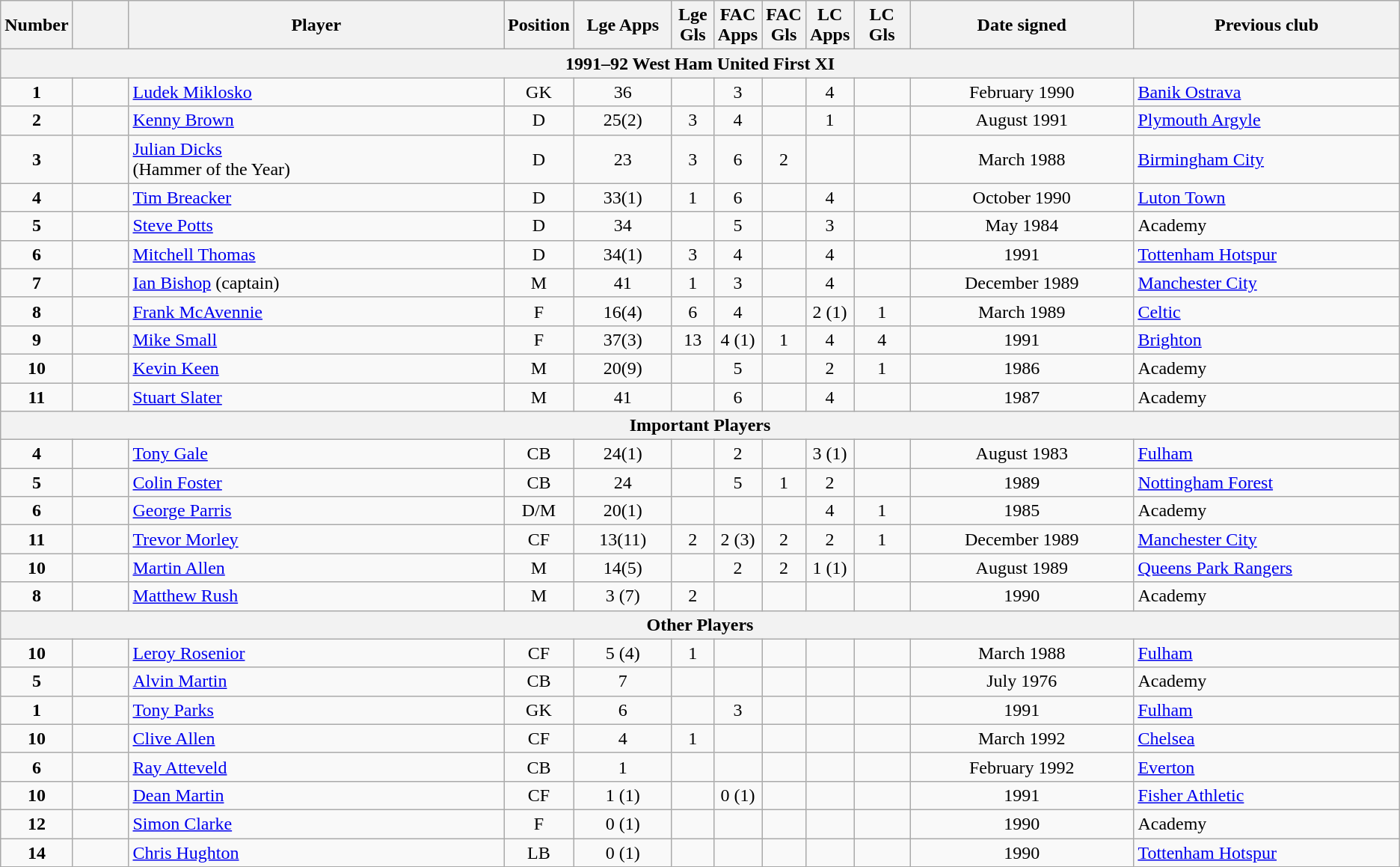<table class="wikitable">
<tr>
<th width=5%>Number</th>
<th width=4%></th>
<th !width=8%>Player</th>
<th width=4%>Position</th>
<th width=7%>Lge Apps</th>
<th width=3%>Lge Gls</th>
<th width=3%>FAC Apps</th>
<th width=3%>FAC Gls</th>
<th width=3%>LC Apps</th>
<th width=4%>LC Gls</th>
<th width=16%>Date signed</th>
<th width=19%>Previous club</th>
</tr>
<tr>
<th colspan=12 bgcolor=#6fd6f5>1991–92 West Ham United First XI</th>
</tr>
<tr>
<td align=center><strong>1</strong></td>
<td align=center></td>
<td><a href='#'>Ludek Miklosko</a></td>
<td align=center>GK</td>
<td align=center>36</td>
<td align=center></td>
<td align=center>3</td>
<td align=center></td>
<td align=center>4</td>
<td align=center></td>
<td align=center>February 1990</td>
<td><a href='#'>Banik Ostrava</a></td>
</tr>
<tr>
<td align=center><strong>2</strong></td>
<td align=center></td>
<td><a href='#'>Kenny Brown</a></td>
<td align=center>D</td>
<td align=center>25(2)</td>
<td align=center>3</td>
<td align=center>4</td>
<td align=center></td>
<td align=center>1</td>
<td align=center></td>
<td align=center>August 1991</td>
<td><a href='#'>Plymouth Argyle</a></td>
</tr>
<tr>
<td align=center><strong>3</strong></td>
<td align=center></td>
<td><a href='#'>Julian Dicks</a><br>(Hammer of the Year)</td>
<td align=center>D</td>
<td align=center>23</td>
<td align=center>3</td>
<td align=center>6</td>
<td align=center>2</td>
<td align=center></td>
<td align=center></td>
<td align=center>March 1988</td>
<td><a href='#'>Birmingham City</a></td>
</tr>
<tr>
<td align=center><strong>4</strong></td>
<td align=center></td>
<td><a href='#'>Tim Breacker</a></td>
<td align=center>D</td>
<td align=center>33(1)</td>
<td align=center>1</td>
<td align=center>6</td>
<td align=center></td>
<td align=center>4</td>
<td align=center></td>
<td align=center>October 1990</td>
<td><a href='#'>Luton Town</a></td>
</tr>
<tr>
<td align=center><strong>5</strong></td>
<td align=center></td>
<td><a href='#'>Steve Potts</a></td>
<td align=center>D</td>
<td align=center>34</td>
<td align=center></td>
<td align=center>5</td>
<td align=center></td>
<td align=center>3</td>
<td align=center></td>
<td align=center>May 1984</td>
<td>Academy</td>
</tr>
<tr>
<td align=center><strong>6</strong></td>
<td align=center></td>
<td><a href='#'>Mitchell Thomas</a></td>
<td align=center>D</td>
<td align=center>34(1)</td>
<td align=center>3</td>
<td align=center>4</td>
<td align=center></td>
<td align=center>4</td>
<td align=center></td>
<td align=center>1991</td>
<td><a href='#'>Tottenham Hotspur</a></td>
</tr>
<tr>
<td align=center><strong>7</strong></td>
<td align=center></td>
<td><a href='#'>Ian Bishop</a> (captain)</td>
<td align=center>M</td>
<td align=center>41</td>
<td align=center>1</td>
<td align=center>3</td>
<td align=center></td>
<td align=center>4</td>
<td align=center></td>
<td align=center>December 1989</td>
<td><a href='#'>Manchester City</a></td>
</tr>
<tr>
<td align=center><strong>8</strong></td>
<td align=center></td>
<td><a href='#'>Frank McAvennie</a></td>
<td align=center>F</td>
<td align=center>16(4)</td>
<td align=center>6</td>
<td align=center>4</td>
<td align=center></td>
<td align=center>2 (1)</td>
<td align=center>1</td>
<td align=center>March 1989</td>
<td><a href='#'>Celtic</a></td>
</tr>
<tr>
<td align=center><strong>9</strong></td>
<td align=center></td>
<td><a href='#'>Mike Small</a></td>
<td align=center>F</td>
<td align=center>37(3)</td>
<td align=center>13</td>
<td align=center>4 (1)</td>
<td align=center>1</td>
<td align=center>4</td>
<td align=center>4</td>
<td align=center>1991</td>
<td><a href='#'>Brighton</a></td>
</tr>
<tr>
<td align=center><strong>10</strong></td>
<td align=center></td>
<td><a href='#'>Kevin Keen</a></td>
<td align=center>M</td>
<td align=center>20(9)</td>
<td align=center></td>
<td align=center>5</td>
<td align=center></td>
<td align=center>2</td>
<td align=center>1</td>
<td align=center>1986</td>
<td>Academy</td>
</tr>
<tr>
<td align=center><strong>11</strong></td>
<td align=center></td>
<td><a href='#'>Stuart Slater</a></td>
<td align=center>M</td>
<td align=center>41</td>
<td align=center></td>
<td align=center>6</td>
<td align=center></td>
<td align=center>4</td>
<td align=center></td>
<td align=center>1987</td>
<td>Academy</td>
</tr>
<tr>
<th colspan=12 bgcolor=#6fd6f5>Important Players</th>
</tr>
<tr>
<td align=center><strong>4</strong></td>
<td align=center></td>
<td><a href='#'>Tony Gale</a></td>
<td align=center>CB</td>
<td align=center>24(1)</td>
<td align=center></td>
<td align=center>2</td>
<td align=center></td>
<td align=center>3 (1)</td>
<td align=center></td>
<td align=center>August 1983</td>
<td><a href='#'>Fulham</a></td>
</tr>
<tr>
<td align=center><strong>5</strong></td>
<td align=center></td>
<td><a href='#'>Colin Foster</a></td>
<td align=center>CB</td>
<td align=center>24</td>
<td align=center></td>
<td align=center>5</td>
<td align=center>1</td>
<td align=center>2</td>
<td align=center></td>
<td align=center>1989</td>
<td><a href='#'>Nottingham Forest</a></td>
</tr>
<tr>
<td align=center><strong>6</strong></td>
<td align=center></td>
<td><a href='#'>George Parris</a></td>
<td align=center>D/M</td>
<td align=center>20(1)</td>
<td align=center></td>
<td align=center></td>
<td align=center></td>
<td align=center>4</td>
<td align=center>1</td>
<td align=center>1985</td>
<td>Academy</td>
</tr>
<tr>
<td align=center><strong>11</strong></td>
<td align=center></td>
<td><a href='#'>Trevor Morley</a></td>
<td align=center>CF</td>
<td align=center>13(11)</td>
<td align=center>2</td>
<td align=center>2 (3)</td>
<td align=center>2</td>
<td align=center>2</td>
<td align=center>1</td>
<td align=center>December 1989</td>
<td><a href='#'>Manchester City</a></td>
</tr>
<tr>
<td align=center><strong>10</strong></td>
<td align=center></td>
<td><a href='#'>Martin Allen</a></td>
<td align=center>M</td>
<td align=center>14(5)</td>
<td align=center></td>
<td align=center>2</td>
<td align=center>2</td>
<td align=center>1 (1)</td>
<td align=center></td>
<td align=center>August 1989</td>
<td><a href='#'>Queens Park Rangers</a></td>
</tr>
<tr>
<td align=center><strong>8</strong></td>
<td align=center></td>
<td><a href='#'>Matthew Rush</a></td>
<td align=center>M</td>
<td align=center>3 (7)</td>
<td align=center>2</td>
<td align=center></td>
<td align=center></td>
<td align=center></td>
<td align=center></td>
<td align=center>1990</td>
<td>Academy</td>
</tr>
<tr>
<th colspan=12 bgcolor=#6fd6f5>Other Players</th>
</tr>
<tr>
<td align=center><strong>10</strong></td>
<td align=center></td>
<td><a href='#'>Leroy Rosenior</a></td>
<td align=center>CF</td>
<td align=center>5 (4)</td>
<td align=center>1</td>
<td align=center></td>
<td align=center></td>
<td align=center></td>
<td align=center></td>
<td align=center>March 1988</td>
<td><a href='#'>Fulham</a></td>
</tr>
<tr>
<td align=center><strong>5</strong></td>
<td align=center></td>
<td><a href='#'>Alvin Martin</a></td>
<td align=center>CB</td>
<td align=center>7</td>
<td align=center></td>
<td align=center></td>
<td align=center></td>
<td align=center></td>
<td align=center></td>
<td align=center>July 1976</td>
<td>Academy</td>
</tr>
<tr>
<td align=center><strong>1</strong></td>
<td align=center></td>
<td><a href='#'>Tony Parks</a></td>
<td align=center>GK</td>
<td align=center>6</td>
<td align=center></td>
<td align=center>3</td>
<td align=center></td>
<td align=center></td>
<td align=center></td>
<td align=center>1991</td>
<td><a href='#'>Fulham</a></td>
</tr>
<tr>
<td align=center><strong>10</strong></td>
<td align=center></td>
<td><a href='#'>Clive Allen</a></td>
<td align=center>CF</td>
<td align=center>4</td>
<td align=center>1</td>
<td align=center></td>
<td align=center></td>
<td align=center></td>
<td align=center></td>
<td align=center>March 1992</td>
<td><a href='#'>Chelsea</a></td>
</tr>
<tr>
<td align=center><strong>6</strong></td>
<td align=center></td>
<td><a href='#'>Ray Atteveld</a></td>
<td align=center>CB</td>
<td align=center>1</td>
<td align=center></td>
<td align=center></td>
<td align=center></td>
<td align=center></td>
<td align=center></td>
<td align=center>February 1992</td>
<td><a href='#'>Everton</a></td>
</tr>
<tr>
<td align=center><strong>10</strong></td>
<td align=center></td>
<td><a href='#'>Dean Martin</a></td>
<td align=center>CF</td>
<td align=center>1 (1)</td>
<td align=center></td>
<td align=center>0 (1)</td>
<td align=center></td>
<td align=center></td>
<td align=center></td>
<td align=center>1991</td>
<td><a href='#'>Fisher Athletic</a></td>
</tr>
<tr>
<td align=center><strong>12</strong></td>
<td align=center></td>
<td><a href='#'>Simon Clarke</a></td>
<td align=center>F</td>
<td align=center>0 (1)</td>
<td align=center></td>
<td align=center></td>
<td align=center></td>
<td align=center></td>
<td align=center></td>
<td align=center>1990</td>
<td>Academy</td>
</tr>
<tr>
<td align=center><strong>14</strong></td>
<td align=center></td>
<td><a href='#'>Chris Hughton</a></td>
<td align=center>LB</td>
<td align=center>0 (1)</td>
<td align=center></td>
<td align=center></td>
<td align=center></td>
<td align=center></td>
<td align=center></td>
<td align=center>1990</td>
<td><a href='#'>Tottenham Hotspur</a></td>
</tr>
</table>
